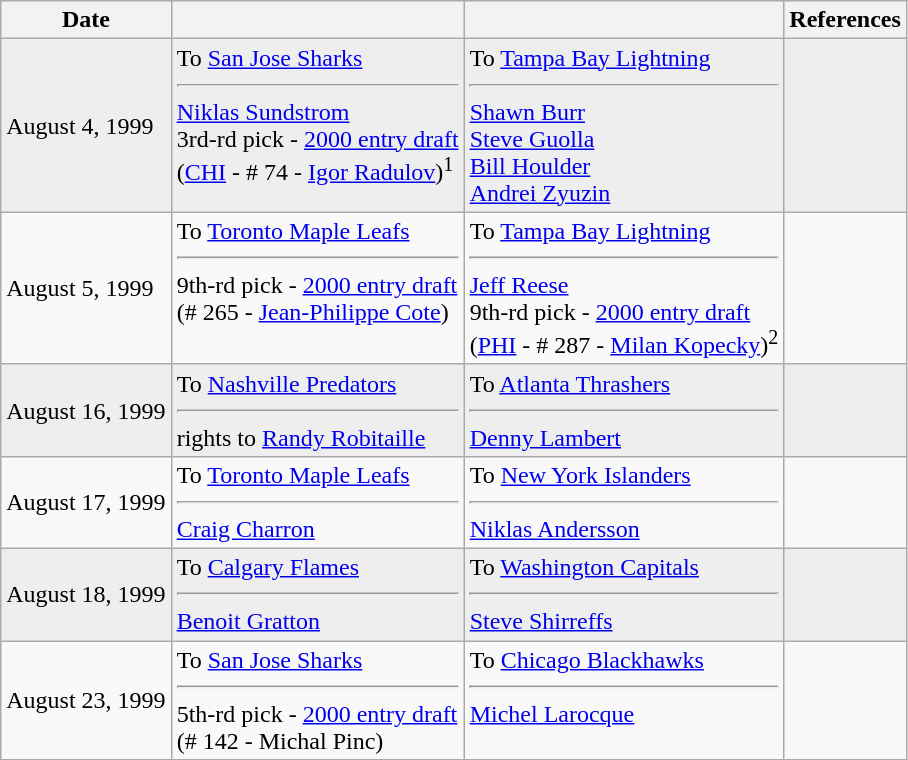<table class="wikitable">
<tr>
<th>Date</th>
<th></th>
<th></th>
<th>References</th>
</tr>
<tr bgcolor="#eeeeee">
<td>August 4, 1999</td>
<td valign="top">To <a href='#'>San Jose Sharks</a><hr><a href='#'>Niklas Sundstrom</a><br>3rd-rd pick - <a href='#'>2000 entry draft</a><br>(<a href='#'>CHI</a> - # 74 - <a href='#'>Igor Radulov</a>)<sup>1</sup></td>
<td valign="top">To <a href='#'>Tampa Bay Lightning</a><hr><a href='#'>Shawn Burr</a><br><a href='#'>Steve Guolla</a><br><a href='#'>Bill Houlder</a><br><a href='#'>Andrei Zyuzin</a></td>
<td></td>
</tr>
<tr>
<td>August 5, 1999</td>
<td valign="top">To <a href='#'>Toronto Maple Leafs</a><hr>9th-rd pick - <a href='#'>2000 entry draft</a><br>(# 265 - <a href='#'>Jean-Philippe Cote</a>)</td>
<td valign="top">To <a href='#'>Tampa Bay Lightning</a><hr><a href='#'>Jeff Reese</a><br>9th-rd pick - <a href='#'>2000 entry draft</a><br>(<a href='#'>PHI</a> - # 287 - <a href='#'>Milan Kopecky</a>)<sup>2</sup></td>
<td></td>
</tr>
<tr bgcolor="#eeeeee">
<td>August 16, 1999</td>
<td valign="top">To <a href='#'>Nashville Predators</a><hr>rights to <a href='#'>Randy Robitaille</a></td>
<td valign="top">To <a href='#'>Atlanta Thrashers</a><hr><a href='#'>Denny Lambert</a></td>
<td></td>
</tr>
<tr>
<td>August 17, 1999</td>
<td valign="top">To <a href='#'>Toronto Maple Leafs</a><hr><a href='#'>Craig Charron</a></td>
<td valign="top">To <a href='#'>New York Islanders</a><hr><a href='#'>Niklas Andersson</a></td>
<td></td>
</tr>
<tr bgcolor="#eeeeee">
<td>August 18, 1999</td>
<td valign="top">To <a href='#'>Calgary Flames</a><hr><a href='#'>Benoit Gratton</a></td>
<td valign="top">To <a href='#'>Washington Capitals</a><hr><a href='#'>Steve Shirreffs</a></td>
<td></td>
</tr>
<tr>
<td>August 23, 1999</td>
<td valign="top">To <a href='#'>San Jose Sharks</a><hr>5th-rd pick - <a href='#'>2000 entry draft</a><br>(# 142 - Michal Pinc)</td>
<td valign="top">To <a href='#'>Chicago Blackhawks</a><hr><a href='#'>Michel Larocque</a></td>
<td></td>
</tr>
</table>
